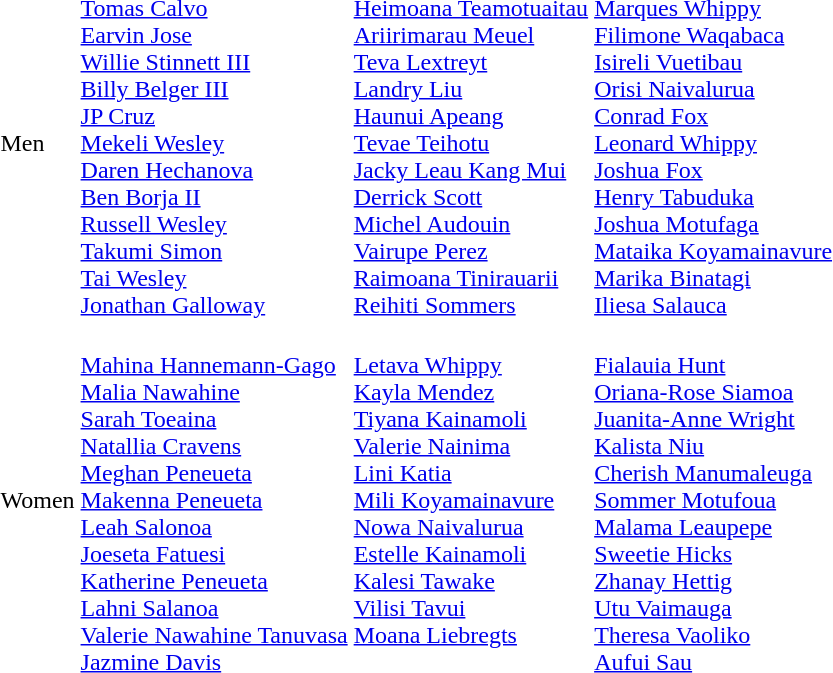<table>
<tr>
<td>Men<br></td>
<td><br><a href='#'>Tomas Calvo</a><br><a href='#'>Earvin Jose</a><br><a href='#'>Willie Stinnett III</a><br><a href='#'>Billy Belger III</a><br><a href='#'>JP Cruz</a><br><a href='#'>Mekeli Wesley</a><br><a href='#'>Daren Hechanova</a><br><a href='#'>Ben Borja II</a><br><a href='#'>Russell Wesley</a><br><a href='#'>Takumi Simon</a><br><a href='#'>Tai Wesley</a><br><a href='#'>Jonathan Galloway</a></td>
<td><br><a href='#'>Heimoana Teamotuaitau</a><br><a href='#'>Ariirimarau Meuel</a><br><a href='#'>Teva Lextreyt</a><br><a href='#'>Landry Liu</a><br><a href='#'>Haunui Apeang</a><br><a href='#'>Tevae Teihotu</a><br><a href='#'>Jacky Leau Kang Mui</a><br><a href='#'>Derrick Scott</a><br><a href='#'>Michel Audouin</a><br><a href='#'>Vairupe Perez</a><br><a href='#'>Raimoana Tinirauarii</a><br><a href='#'>Reihiti Sommers</a></td>
<td><br><a href='#'>Marques Whippy</a><br><a href='#'>Filimone Waqabaca</a><br><a href='#'>Isireli Vuetibau</a><br><a href='#'>Orisi Naivalurua</a><br><a href='#'>Conrad Fox</a><br><a href='#'>Leonard Whippy</a><br><a href='#'>Joshua Fox</a><br><a href='#'>Henry Tabuduka</a><br><a href='#'>Joshua Motufaga</a><br><a href='#'>Mataika Koyamainavure</a><br><a href='#'>Marika Binatagi</a><br><a href='#'>Iliesa Salauca</a></td>
</tr>
<tr>
<td>Women<br></td>
<td><br><a href='#'>Mahina Hannemann-Gago</a><br><a href='#'>Malia Nawahine</a><br><a href='#'>Sarah Toeaina</a><br><a href='#'>Natallia Cravens</a><br><a href='#'>Meghan Peneueta</a><br><a href='#'>Makenna Peneueta</a><br><a href='#'>Leah Salonoa</a><br><a href='#'>Joeseta Fatuesi</a><br><a href='#'>Katherine Peneueta</a><br><a href='#'>Lahni Salanoa</a><br><a href='#'>Valerie Nawahine Tanuvasa</a><br><a href='#'>Jazmine Davis</a></td>
<td valign=top><br><a href='#'>Letava Whippy</a><br><a href='#'>Kayla Mendez</a><br><a href='#'>Tiyana Kainamoli</a><br><a href='#'>Valerie Nainima</a><br><a href='#'>Lini Katia</a><br><a href='#'>Mili Koyamainavure</a><br><a href='#'>Nowa Naivalurua</a><br><a href='#'>Estelle Kainamoli</a><br><a href='#'>Kalesi Tawake</a><br><a href='#'>Vilisi Tavui</a><br><a href='#'>Moana Liebregts</a></td>
<td><br><a href='#'>Fialauia Hunt</a><br><a href='#'>Oriana-Rose Siamoa</a><br><a href='#'>Juanita-Anne Wright</a><br><a href='#'>Kalista Niu</a><br><a href='#'>Cherish Manumaleuga</a><br><a href='#'>Sommer Motufoua</a><br><a href='#'>Malama Leaupepe</a><br><a href='#'>Sweetie Hicks</a><br><a href='#'>Zhanay Hettig</a><br><a href='#'>Utu Vaimauga</a><br><a href='#'>Theresa Vaoliko</a><br><a href='#'>Aufui Sau</a></td>
</tr>
</table>
